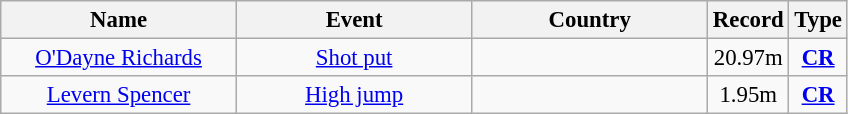<table class="wikitable sortable" style="text-align: center; font-size:95%">
<tr>
<th width="150">Name</th>
<th width="150">Event</th>
<th width="150">Country</th>
<th width="25">Record</th>
<th width="25">Type</th>
</tr>
<tr>
<td><a href='#'>O'Dayne Richards</a></td>
<td><a href='#'>Shot put</a></td>
<td align=left></td>
<td>20.97m</td>
<td><a href='#'><strong>CR</strong></a></td>
</tr>
<tr>
<td><a href='#'>Levern Spencer</a></td>
<td><a href='#'>High jump</a></td>
<td align=left></td>
<td>1.95m</td>
<td><a href='#'><strong>CR</strong></a></td>
</tr>
</table>
